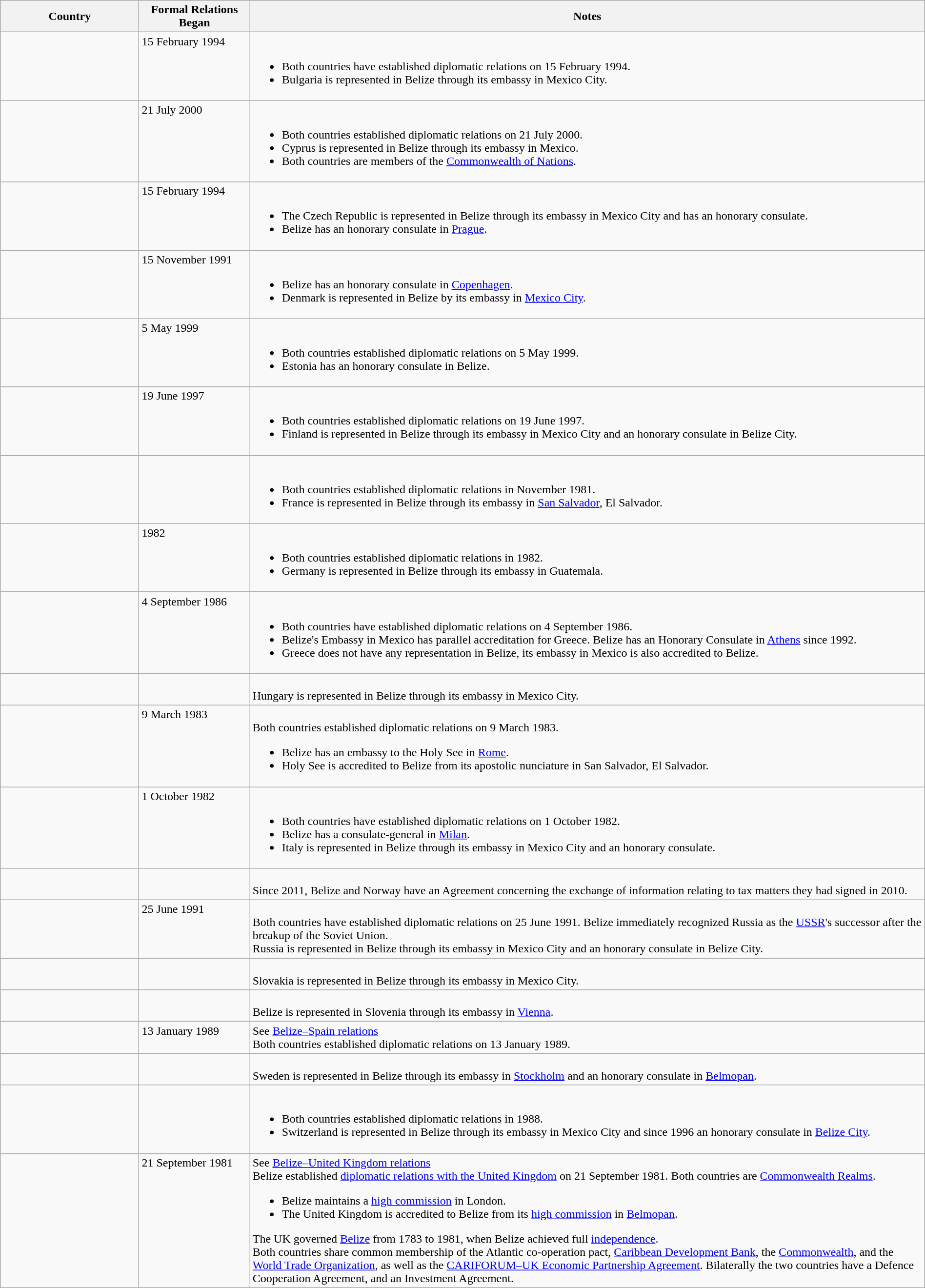<table class="wikitable sortable" style="width:100%; margin:auto;">
<tr>
<th style="width:15%;">Country</th>
<th style="width:12%;">Formal Relations Began</th>
<th>Notes</th>
</tr>
<tr valign="top">
<td></td>
<td>15 February 1994</td>
<td><br><ul><li>Both countries have established diplomatic relations on 15 February 1994.</li><li>Bulgaria is represented in Belize through its embassy in Mexico City.</li></ul></td>
</tr>
<tr valign="top">
<td></td>
<td>21 July 2000</td>
<td><br><ul><li>Both countries established diplomatic relations on 21 July 2000.</li><li>Cyprus is represented in Belize through its embassy in Mexico.</li><li>Both countries are members of the <a href='#'>Commonwealth of Nations</a>.</li></ul></td>
</tr>
<tr valign="top">
<td></td>
<td>15 February 1994</td>
<td><br><ul><li>The Czech Republic is represented in Belize through its embassy in Mexico City and has an honorary consulate.</li><li>Belize has an honorary consulate in <a href='#'>Prague</a>.</li></ul></td>
</tr>
<tr valign="top">
<td></td>
<td>15 November 1991</td>
<td><br><ul><li>Belize has an honorary consulate in <a href='#'>Copenhagen</a>.</li><li>Denmark is represented in Belize by its embassy in <a href='#'>Mexico City</a>.</li></ul></td>
</tr>
<tr valign="top">
<td></td>
<td>5 May 1999</td>
<td><br><ul><li>Both countries established diplomatic relations on 5 May 1999.</li><li>Estonia has an honorary consulate in Belize.</li></ul></td>
</tr>
<tr valign="top">
<td></td>
<td>19 June 1997</td>
<td><br><ul><li>Both countries established diplomatic relations on 19 June 1997.</li><li>Finland is represented in Belize through its embassy in Mexico City and an honorary consulate in Belize City.</li></ul></td>
</tr>
<tr valign="top">
<td></td>
<td></td>
<td><br><ul><li>Both countries established diplomatic relations in November 1981.</li><li>France is represented in Belize through its embassy in <a href='#'>San Salvador</a>, El Salvador.</li></ul></td>
</tr>
<tr valign="top">
<td></td>
<td>1982</td>
<td><br><ul><li>Both countries established diplomatic relations in 1982.</li><li>Germany is represented in Belize through its embassy in Guatemala.</li></ul></td>
</tr>
<tr valign="top">
<td></td>
<td>4 September 1986</td>
<td><br><ul><li>Both countries have established diplomatic relations on 4 September 1986.</li><li>Belize's Embassy in Mexico has parallel accreditation for Greece. Belize has an Honorary Consulate in <a href='#'>Athens</a> since 1992.</li><li>Greece does not have any representation in Belize, its embassy in Mexico is also accredited to Belize.</li></ul></td>
</tr>
<tr valign="top">
<td></td>
<td></td>
<td><br>Hungary is represented in Belize through its embassy in Mexico City.</td>
</tr>
<tr valign="top">
<td></td>
<td>9 March 1983</td>
<td><br>Both countries established diplomatic relations on 9 March 1983.<ul><li>Belize has an embassy to the Holy See in <a href='#'>Rome</a>.</li><li>Holy See is accredited to Belize from its apostolic nunciature in San Salvador, El Salvador.</li></ul></td>
</tr>
<tr valign="top">
<td></td>
<td>1 October 1982</td>
<td><br><ul><li>Both countries have established diplomatic relations on 1 October 1982.</li><li>Belize has a consulate-general in <a href='#'>Milan</a>.</li><li>Italy is represented in Belize through its embassy in Mexico City and an honorary consulate.</li></ul></td>
</tr>
<tr valign="top">
<td></td>
<td></td>
<td><br>Since 2011, Belize and Norway have an Agreement concerning the exchange of information relating to tax matters they had signed in 2010.</td>
</tr>
<tr valign="top">
<td></td>
<td>25 June 1991</td>
<td><br>Both countries have established diplomatic relations on 25 June 1991. Belize immediately recognized Russia as the <a href='#'>USSR</a>'s successor after the breakup of the Soviet Union.<br>Russia is represented in Belize through its embassy in Mexico City and an honorary consulate in Belize City.</td>
</tr>
<tr valign="top">
<td></td>
<td></td>
<td><br>Slovakia is represented in Belize through its embassy in Mexico City.</td>
</tr>
<tr valign="top">
<td></td>
<td></td>
<td><br>Belize is represented in Slovenia through its embassy in <a href='#'>Vienna</a>.</td>
</tr>
<tr valign="top">
<td></td>
<td>13 January 1989</td>
<td>See <a href='#'>Belize–Spain relations</a><br>Both countries established diplomatic relations on 13 January 1989.</td>
</tr>
<tr valign="top">
<td></td>
<td></td>
<td><br>Sweden is represented in Belize through its embassy in <a href='#'>Stockholm</a> and an honorary consulate in <a href='#'>Belmopan</a>.</td>
</tr>
<tr valign="top">
<td></td>
<td></td>
<td><br><ul><li>Both countries established diplomatic relations in 1988.</li><li>Switzerland is represented in Belize through its embassy in Mexico City and since 1996 an honorary consulate in <a href='#'>Belize City</a>.</li></ul></td>
</tr>
<tr valign="top">
<td></td>
<td>21 September 1981</td>
<td>See <a href='#'>Belize–United Kingdom relations</a><br>Belize established <a href='#'>diplomatic relations with the United Kingdom</a> on 21 September 1981. Both countries are <a href='#'>Commonwealth Realms</a>.<ul><li>Belize maintains a <a href='#'>high commission</a> in London.</li><li>The United Kingdom is accredited to Belize from its <a href='#'>high commission</a> in <a href='#'>Belmopan</a>.</li></ul>The UK governed <a href='#'>Belize</a> from 1783 to 1981, when Belize achieved full <a href='#'>independence</a>.<br>Both countries share common membership of the Atlantic co-operation pact, <a href='#'>Caribbean Development Bank</a>, the <a href='#'>Commonwealth</a>, and the <a href='#'>World Trade Organization</a>, as well as the <a href='#'>CARIFORUM–UK Economic Partnership Agreement</a>. Bilaterally the two countries have a Defence Cooperation Agreement,  and an Investment Agreement.</td>
</tr>
</table>
